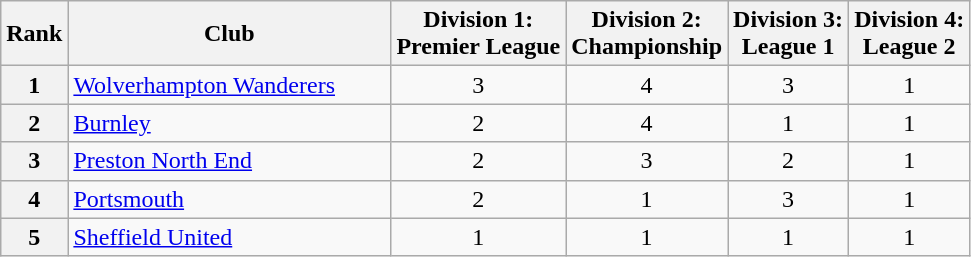<table class="wikitable" style="text-align:center;">
<tr>
<th scope="col">Rank</th>
<th scope="col" style="width:13em;">Club</th>
<th scope="col">Division 1:<br>Premier League</th>
<th scope="col">Division 2:<br>Championship</th>
<th scope="col">Division 3:<br>League 1</th>
<th scope="col">Division 4:<br>League 2</th>
</tr>
<tr>
<th scope="row">1</th>
<td style="text-align:left;"><a href='#'>Wolverhampton Wanderers</a></td>
<td>3</td>
<td>4</td>
<td>3</td>
<td>1</td>
</tr>
<tr>
<th scope="row">2</th>
<td style="text-align:left;"><a href='#'>Burnley</a></td>
<td>2</td>
<td>4</td>
<td>1</td>
<td>1</td>
</tr>
<tr>
<th scope="row">3</th>
<td style="text-align:left;"><a href='#'>Preston North End</a></td>
<td>2</td>
<td>3</td>
<td>2</td>
<td>1</td>
</tr>
<tr>
<th scope="row">4</th>
<td style="text-align:left;"><a href='#'>Portsmouth</a></td>
<td>2</td>
<td>1</td>
<td>3</td>
<td>1</td>
</tr>
<tr>
<th scope="row">5</th>
<td style="text-align:left;"><a href='#'>Sheffield United</a></td>
<td>1</td>
<td>1</td>
<td>1</td>
<td>1</td>
</tr>
</table>
